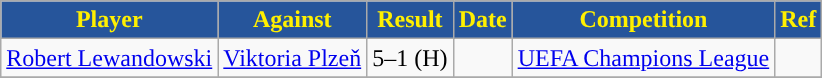<table class="wikitable">
<tr>
<th style="background:#26559B; color:#FFF000; ">Player</th>
<th style="background:#26559B; color:#FFF000; ">Against</th>
<th style="background:#26559B; color:#FFF000; text-align:center; ">Result</th>
<th style="background:#26559B; color:#FFF000; ">Date</th>
<th style="background:#26559B; color:#FFF000; text-align:center; ">Competition</th>
<th style="background:#26559B; color:#FFF000; ">Ref</th>
</tr>
<tr>
<td> <a href='#'>Robert Lewandowski</a></td>
<td> <a href='#'>Viktoria Plzeň</a></td>
<td>5–1 (H)</td>
<td></td>
<td><a href='#'>UEFA Champions League</a></td>
<td></td>
</tr>
<tr>
</tr>
</table>
